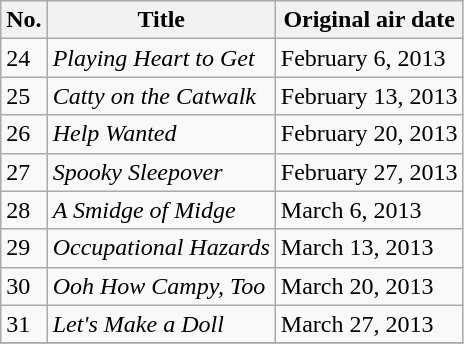<table class="wikitable">
<tr>
<th>No.</th>
<th>Title</th>
<th>Original air date</th>
</tr>
<tr>
<td>24</td>
<td><em>Playing Heart to Get</em></td>
<td>February 6, 2013</td>
</tr>
<tr>
<td>25</td>
<td><em>Catty on the Catwalk</em></td>
<td>February 13, 2013</td>
</tr>
<tr>
<td>26</td>
<td><em>Help Wanted</em></td>
<td>February 20, 2013</td>
</tr>
<tr>
<td>27</td>
<td><em>Spooky Sleepover</em></td>
<td>February 27, 2013</td>
</tr>
<tr>
<td>28</td>
<td><em>A Smidge of Midge</em></td>
<td>March 6, 2013</td>
</tr>
<tr>
<td>29</td>
<td><em>Occupational Hazards</em></td>
<td>March 13, 2013</td>
</tr>
<tr>
<td>30</td>
<td><em>Ooh How Campy, Too</em></td>
<td>March 20, 2013</td>
</tr>
<tr>
<td>31</td>
<td><em>Let's Make a Doll</em></td>
<td>March 27, 2013</td>
</tr>
<tr>
</tr>
</table>
